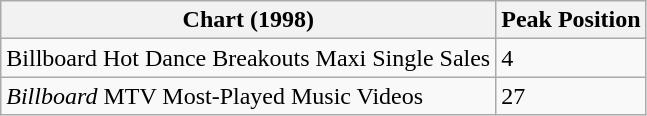<table class="wikitable" border="1">
<tr align=left>
<th>Chart (1998)</th>
<th>Peak Position</th>
</tr>
<tr align=left>
<td>Billboard Hot Dance Breakouts Maxi Single Sales</td>
<td>4</td>
</tr>
<tr align=left>
<td><em>Billboard</em> MTV Most-Played Music Videos</td>
<td>27</td>
</tr>
</table>
